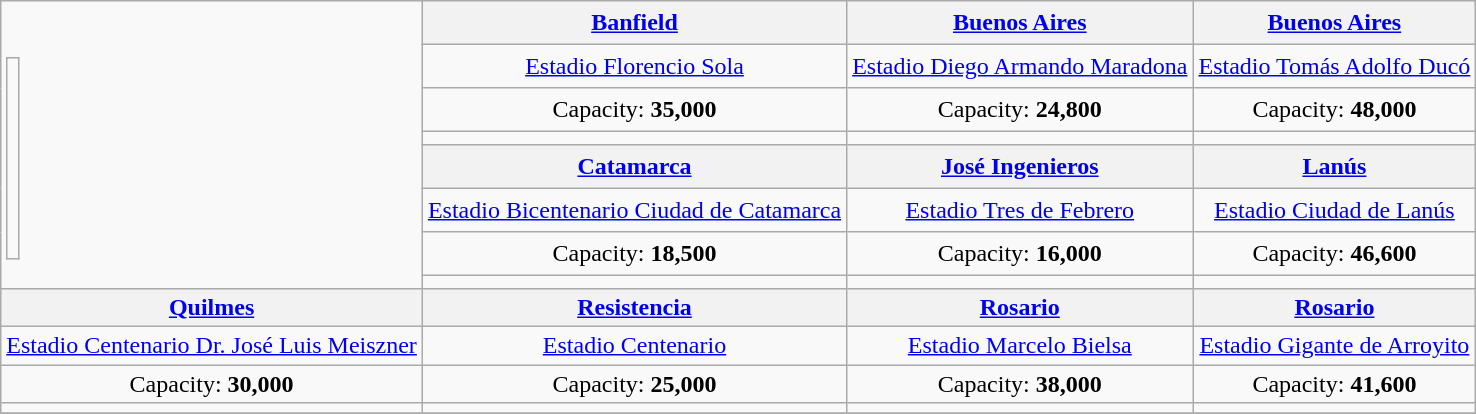<table class="wikitable" style="text-align:center">
<tr>
<td rowspan=8><br><table class="wikitable" style="text-align:center;">
<tr>
<td><div><br>


<br>

<br>

<br>

<br>

<br>

<br>


</div></td>
</tr>
</table>
</td>
<th><a href='#'>Banfield</a></th>
<th><a href='#'>Buenos Aires</a></th>
<th><a href='#'>Buenos Aires</a></th>
</tr>
<tr>
<td><a href='#'>Estadio Florencio Sola</a></td>
<td><a href='#'>Estadio Diego Armando Maradona</a></td>
<td><a href='#'>Estadio Tomás Adolfo Ducó</a></td>
</tr>
<tr>
<td>Capacity: <strong>35,000</strong></td>
<td>Capacity: <strong>24,800</strong></td>
<td>Capacity: <strong>48,000</strong></td>
</tr>
<tr>
<td></td>
<td></td>
<td></td>
</tr>
<tr>
<th><a href='#'>Catamarca</a></th>
<th><a href='#'>José Ingenieros</a></th>
<th><a href='#'>Lanús</a></th>
</tr>
<tr>
<td><a href='#'>Estadio Bicentenario Ciudad de Catamarca</a></td>
<td><a href='#'>Estadio Tres de Febrero</a></td>
<td><a href='#'>Estadio Ciudad de Lanús</a></td>
</tr>
<tr>
<td>Capacity: <strong>18,500</strong></td>
<td>Capacity: <strong>16,000</strong></td>
<td>Capacity: <strong>46,600</strong></td>
</tr>
<tr>
<td></td>
<td></td>
<td></td>
</tr>
<tr>
<th><a href='#'>Quilmes</a></th>
<th><a href='#'>Resistencia</a></th>
<th><a href='#'>Rosario</a></th>
<th><a href='#'>Rosario</a></th>
</tr>
<tr>
<td><a href='#'>Estadio Centenario Dr. José Luis Meiszner</a></td>
<td><a href='#'>Estadio Centenario</a></td>
<td><a href='#'>Estadio Marcelo Bielsa</a></td>
<td><a href='#'>Estadio Gigante de Arroyito</a></td>
</tr>
<tr>
<td>Capacity: <strong>30,000</strong></td>
<td>Capacity: <strong>25,000</strong></td>
<td>Capacity: <strong>38,000</strong></td>
<td>Capacity: <strong>41,600</strong></td>
</tr>
<tr>
<td></td>
<td></td>
<td></td>
<td></td>
</tr>
<tr>
</tr>
</table>
